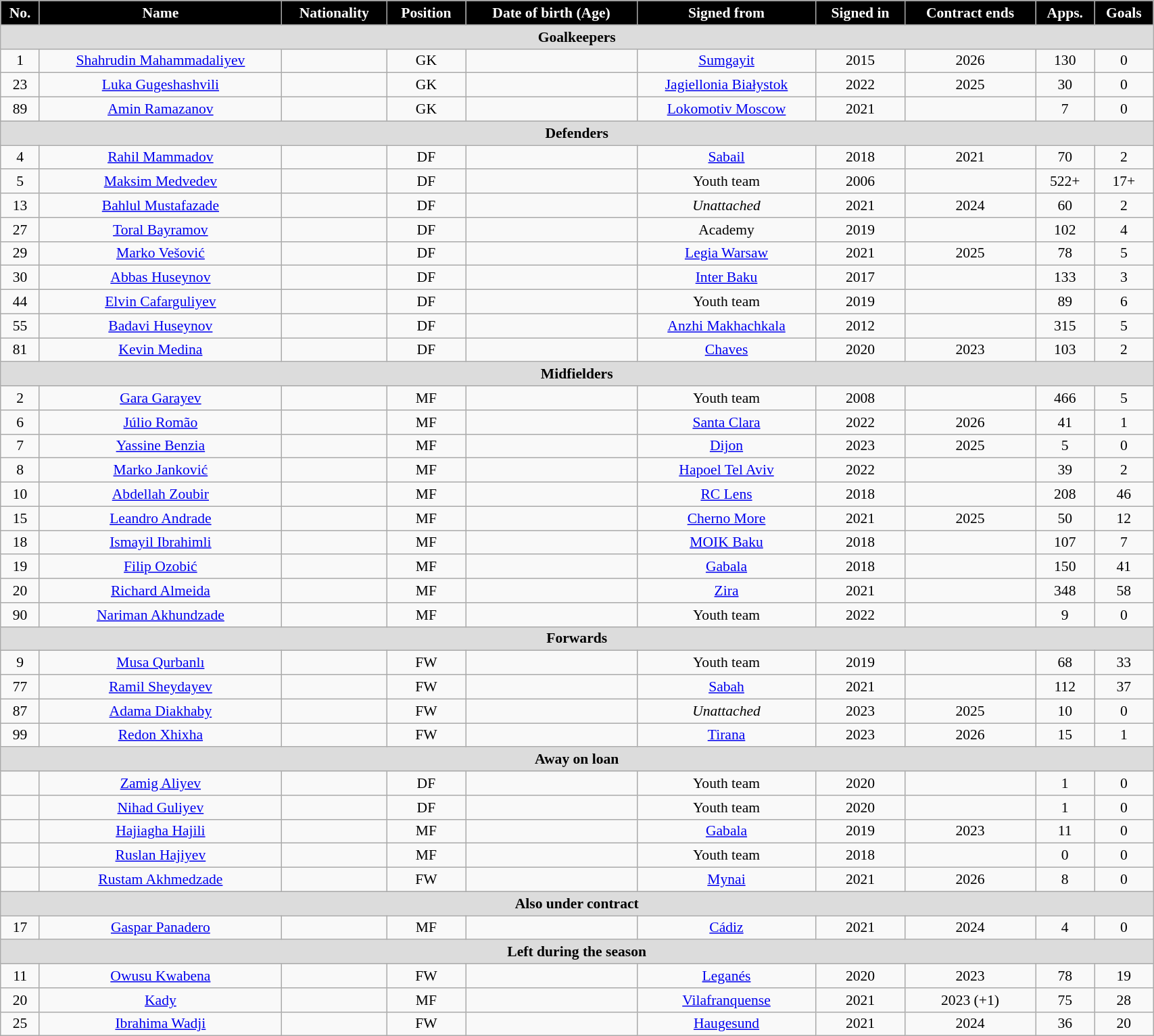<table class="wikitable"  style="text-align:center; font-size:90%; width:90%;">
<tr>
<th style="background:#000000; color:#fff; text-align:center;">No.</th>
<th style="background:#000000; color:#fff; text-align:center;">Name</th>
<th style="background:#000000; color:#fff; text-align:center;">Nationality</th>
<th style="background:#000000; color:#fff; text-align:center;">Position</th>
<th style="background:#000000; color:#fff; text-align:center;">Date of birth (Age)</th>
<th style="background:#000000; color:#fff; text-align:center;">Signed from</th>
<th style="background:#000000; color:#fff; text-align:center;">Signed in</th>
<th style="background:#000000; color:#fff; text-align:center;">Contract ends</th>
<th style="background:#000000; color:#fff; text-align:center;">Apps.</th>
<th style="background:#000000; color:#fff; text-align:center;">Goals</th>
</tr>
<tr>
<th colspan="11"  style="background:#dcdcdc; text-align:center;">Goalkeepers</th>
</tr>
<tr>
<td>1</td>
<td><a href='#'>Shahrudin Mahammadaliyev</a></td>
<td></td>
<td>GK</td>
<td></td>
<td><a href='#'>Sumgayit</a></td>
<td>2015</td>
<td>2026</td>
<td>130</td>
<td>0</td>
</tr>
<tr>
<td>23</td>
<td><a href='#'>Luka Gugeshashvili</a></td>
<td></td>
<td>GK</td>
<td></td>
<td><a href='#'>Jagiellonia Białystok</a></td>
<td>2022</td>
<td>2025</td>
<td>30</td>
<td>0</td>
</tr>
<tr>
<td>89</td>
<td><a href='#'>Amin Ramazanov</a></td>
<td></td>
<td>GK</td>
<td></td>
<td><a href='#'>Lokomotiv Moscow</a></td>
<td>2021</td>
<td></td>
<td>7</td>
<td>0</td>
</tr>
<tr>
<th colspan="11"  style="background:#dcdcdc; text-align:center;">Defenders</th>
</tr>
<tr>
<td>4</td>
<td><a href='#'>Rahil Mammadov</a></td>
<td></td>
<td>DF</td>
<td></td>
<td><a href='#'>Sabail</a></td>
<td>2018</td>
<td>2021</td>
<td>70</td>
<td>2</td>
</tr>
<tr>
<td>5</td>
<td><a href='#'>Maksim Medvedev</a></td>
<td></td>
<td>DF</td>
<td></td>
<td>Youth team</td>
<td>2006</td>
<td></td>
<td>522+</td>
<td>17+</td>
</tr>
<tr>
<td>13</td>
<td><a href='#'>Bahlul Mustafazade</a></td>
<td></td>
<td>DF</td>
<td></td>
<td><em>Unattached</em></td>
<td>2021</td>
<td>2024</td>
<td>60</td>
<td>2</td>
</tr>
<tr>
<td>27</td>
<td><a href='#'>Toral Bayramov</a></td>
<td></td>
<td>DF</td>
<td></td>
<td>Academy</td>
<td>2019</td>
<td></td>
<td>102</td>
<td>4</td>
</tr>
<tr>
<td>29</td>
<td><a href='#'>Marko Vešović</a></td>
<td></td>
<td>DF</td>
<td></td>
<td><a href='#'>Legia Warsaw</a></td>
<td>2021</td>
<td>2025</td>
<td>78</td>
<td>5</td>
</tr>
<tr>
<td>30</td>
<td><a href='#'>Abbas Huseynov</a></td>
<td></td>
<td>DF</td>
<td></td>
<td><a href='#'>Inter Baku</a></td>
<td>2017</td>
<td></td>
<td>133</td>
<td>3</td>
</tr>
<tr>
<td>44</td>
<td><a href='#'>Elvin Cafarguliyev</a></td>
<td></td>
<td>DF</td>
<td></td>
<td>Youth team</td>
<td>2019</td>
<td></td>
<td>89</td>
<td>6</td>
</tr>
<tr>
<td>55</td>
<td><a href='#'>Badavi Huseynov</a></td>
<td></td>
<td>DF</td>
<td></td>
<td><a href='#'>Anzhi Makhachkala</a></td>
<td>2012</td>
<td></td>
<td>315</td>
<td>5</td>
</tr>
<tr>
<td>81</td>
<td><a href='#'>Kevin Medina</a></td>
<td></td>
<td>DF</td>
<td></td>
<td><a href='#'>Chaves</a></td>
<td>2020</td>
<td>2023</td>
<td>103</td>
<td>2</td>
</tr>
<tr>
<th colspan="11"  style="background:#dcdcdc; text-align:center;">Midfielders</th>
</tr>
<tr>
<td>2</td>
<td><a href='#'>Gara Garayev</a></td>
<td></td>
<td>MF</td>
<td></td>
<td>Youth team</td>
<td>2008</td>
<td></td>
<td>466</td>
<td>5</td>
</tr>
<tr>
<td>6</td>
<td><a href='#'>Júlio Romão</a></td>
<td></td>
<td>MF</td>
<td></td>
<td><a href='#'>Santa Clara</a></td>
<td>2022</td>
<td>2026</td>
<td>41</td>
<td>1</td>
</tr>
<tr>
<td>7</td>
<td><a href='#'>Yassine Benzia</a></td>
<td></td>
<td>MF</td>
<td></td>
<td><a href='#'>Dijon</a></td>
<td>2023</td>
<td>2025</td>
<td>5</td>
<td>0</td>
</tr>
<tr>
<td>8</td>
<td><a href='#'>Marko Janković</a></td>
<td></td>
<td>MF</td>
<td></td>
<td><a href='#'>Hapoel Tel Aviv</a></td>
<td>2022</td>
<td></td>
<td>39</td>
<td>2</td>
</tr>
<tr>
<td>10</td>
<td><a href='#'>Abdellah Zoubir</a></td>
<td></td>
<td>MF</td>
<td></td>
<td><a href='#'>RC Lens</a></td>
<td>2018</td>
<td></td>
<td>208</td>
<td>46</td>
</tr>
<tr>
<td>15</td>
<td><a href='#'>Leandro Andrade</a></td>
<td></td>
<td>MF</td>
<td></td>
<td><a href='#'>Cherno More</a></td>
<td>2021</td>
<td>2025</td>
<td>50</td>
<td>12</td>
</tr>
<tr>
<td>18</td>
<td><a href='#'>Ismayil Ibrahimli</a></td>
<td></td>
<td>MF</td>
<td></td>
<td><a href='#'>MOIK Baku</a></td>
<td>2018</td>
<td></td>
<td>107</td>
<td>7</td>
</tr>
<tr>
<td>19</td>
<td><a href='#'>Filip Ozobić</a></td>
<td></td>
<td>MF</td>
<td></td>
<td><a href='#'>Gabala</a></td>
<td>2018</td>
<td></td>
<td>150</td>
<td>41</td>
</tr>
<tr>
<td>20</td>
<td><a href='#'>Richard Almeida</a></td>
<td></td>
<td>MF</td>
<td></td>
<td><a href='#'>Zira</a></td>
<td>2021</td>
<td></td>
<td>348</td>
<td>58</td>
</tr>
<tr>
<td>90</td>
<td><a href='#'>Nariman Akhundzade</a></td>
<td></td>
<td>MF</td>
<td></td>
<td>Youth team</td>
<td>2022</td>
<td></td>
<td>9</td>
<td>0</td>
</tr>
<tr>
<th colspan="11"  style="background:#dcdcdc; text-align:center;">Forwards</th>
</tr>
<tr>
<td>9</td>
<td><a href='#'>Musa Qurbanlı</a></td>
<td></td>
<td>FW</td>
<td></td>
<td>Youth team</td>
<td>2019</td>
<td></td>
<td>68</td>
<td>33</td>
</tr>
<tr>
<td>77</td>
<td><a href='#'>Ramil Sheydayev</a></td>
<td></td>
<td>FW</td>
<td></td>
<td><a href='#'>Sabah</a></td>
<td>2021</td>
<td></td>
<td>112</td>
<td>37</td>
</tr>
<tr>
<td>87</td>
<td><a href='#'>Adama Diakhaby</a></td>
<td></td>
<td>FW</td>
<td></td>
<td><em>Unattached</em></td>
<td>2023</td>
<td>2025</td>
<td>10</td>
<td>0</td>
</tr>
<tr>
<td>99</td>
<td><a href='#'>Redon Xhixha</a></td>
<td></td>
<td>FW</td>
<td></td>
<td><a href='#'>Tirana</a></td>
<td>2023</td>
<td>2026</td>
<td>15</td>
<td>1</td>
</tr>
<tr>
<th colspan="11"  style="background:#dcdcdc; text-align:center;">Away on loan</th>
</tr>
<tr>
<td></td>
<td><a href='#'>Zamig Aliyev</a></td>
<td></td>
<td>DF</td>
<td></td>
<td>Youth team</td>
<td>2020</td>
<td></td>
<td>1</td>
<td>0</td>
</tr>
<tr>
<td></td>
<td><a href='#'>Nihad Guliyev</a></td>
<td></td>
<td>DF</td>
<td></td>
<td>Youth team</td>
<td>2020</td>
<td></td>
<td>1</td>
<td>0</td>
</tr>
<tr>
<td></td>
<td><a href='#'>Hajiagha Hajili</a></td>
<td></td>
<td>MF</td>
<td></td>
<td><a href='#'>Gabala</a></td>
<td>2019</td>
<td>2023</td>
<td>11</td>
<td>0</td>
</tr>
<tr>
<td></td>
<td><a href='#'>Ruslan Hajiyev</a></td>
<td></td>
<td>MF</td>
<td></td>
<td>Youth team</td>
<td>2018</td>
<td></td>
<td>0</td>
<td>0</td>
</tr>
<tr>
<td></td>
<td><a href='#'>Rustam Akhmedzade</a></td>
<td></td>
<td>FW</td>
<td></td>
<td><a href='#'>Mynai</a></td>
<td>2021</td>
<td>2026</td>
<td>8</td>
<td>0</td>
</tr>
<tr>
<th colspan="11"  style="background:#dcdcdc; text-align:center;">Also under contract</th>
</tr>
<tr>
<td>17</td>
<td><a href='#'>Gaspar Panadero</a></td>
<td></td>
<td>MF</td>
<td></td>
<td><a href='#'>Cádiz</a></td>
<td>2021</td>
<td>2024</td>
<td>4</td>
<td>0</td>
</tr>
<tr>
<th colspan="11"  style="background:#dcdcdc; text-align:center;">Left during the season</th>
</tr>
<tr>
<td>11</td>
<td><a href='#'>Owusu Kwabena</a></td>
<td></td>
<td>FW</td>
<td></td>
<td><a href='#'>Leganés</a></td>
<td>2020</td>
<td>2023</td>
<td>78</td>
<td>19</td>
</tr>
<tr>
<td>20</td>
<td><a href='#'>Kady</a></td>
<td></td>
<td>MF</td>
<td></td>
<td><a href='#'>Vilafranquense</a></td>
<td>2021</td>
<td>2023 (+1)</td>
<td>75</td>
<td>28</td>
</tr>
<tr>
<td>25</td>
<td><a href='#'>Ibrahima Wadji</a></td>
<td></td>
<td>FW</td>
<td></td>
<td><a href='#'>Haugesund</a></td>
<td>2021</td>
<td>2024</td>
<td>36</td>
<td>20</td>
</tr>
</table>
